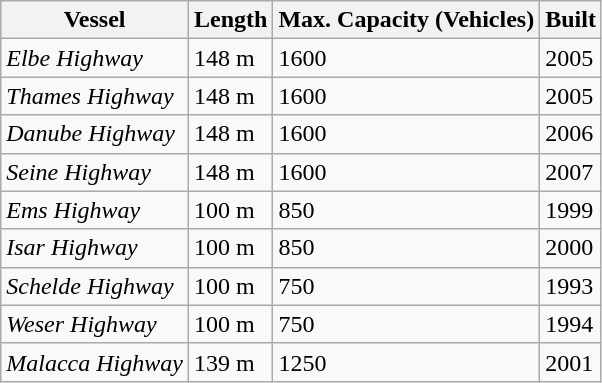<table class="wikitable">
<tr>
<th>Vessel</th>
<th>Length</th>
<th>Max. Capacity (Vehicles)</th>
<th>Built</th>
</tr>
<tr>
<td><em>Elbe Highway</em></td>
<td>148 m</td>
<td>1600</td>
<td>2005</td>
</tr>
<tr>
<td><em>Thames Highway</em></td>
<td>148 m</td>
<td>1600</td>
<td>2005</td>
</tr>
<tr>
<td><em>Danube Highway</em></td>
<td>148 m</td>
<td>1600</td>
<td>2006</td>
</tr>
<tr>
<td><em>Seine Highway</em></td>
<td>148 m</td>
<td>1600</td>
<td>2007</td>
</tr>
<tr>
<td><em>Ems Highway</em></td>
<td>100 m</td>
<td>850</td>
<td>1999</td>
</tr>
<tr>
<td><em>Isar Highway</em></td>
<td>100 m</td>
<td>850</td>
<td>2000</td>
</tr>
<tr>
<td><em>Schelde Highway</em></td>
<td>100 m</td>
<td>750</td>
<td>1993</td>
</tr>
<tr>
<td><em>Weser Highway</em></td>
<td>100 m</td>
<td>750</td>
<td>1994</td>
</tr>
<tr>
<td><em>Malacca Highway</em></td>
<td>139 m</td>
<td>1250</td>
<td>2001</td>
</tr>
</table>
